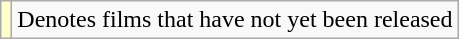<table class="wikitable">
<tr>
<td style="background:#FFFFCC;"></td>
<td>Denotes films that have not yet been released</td>
</tr>
</table>
